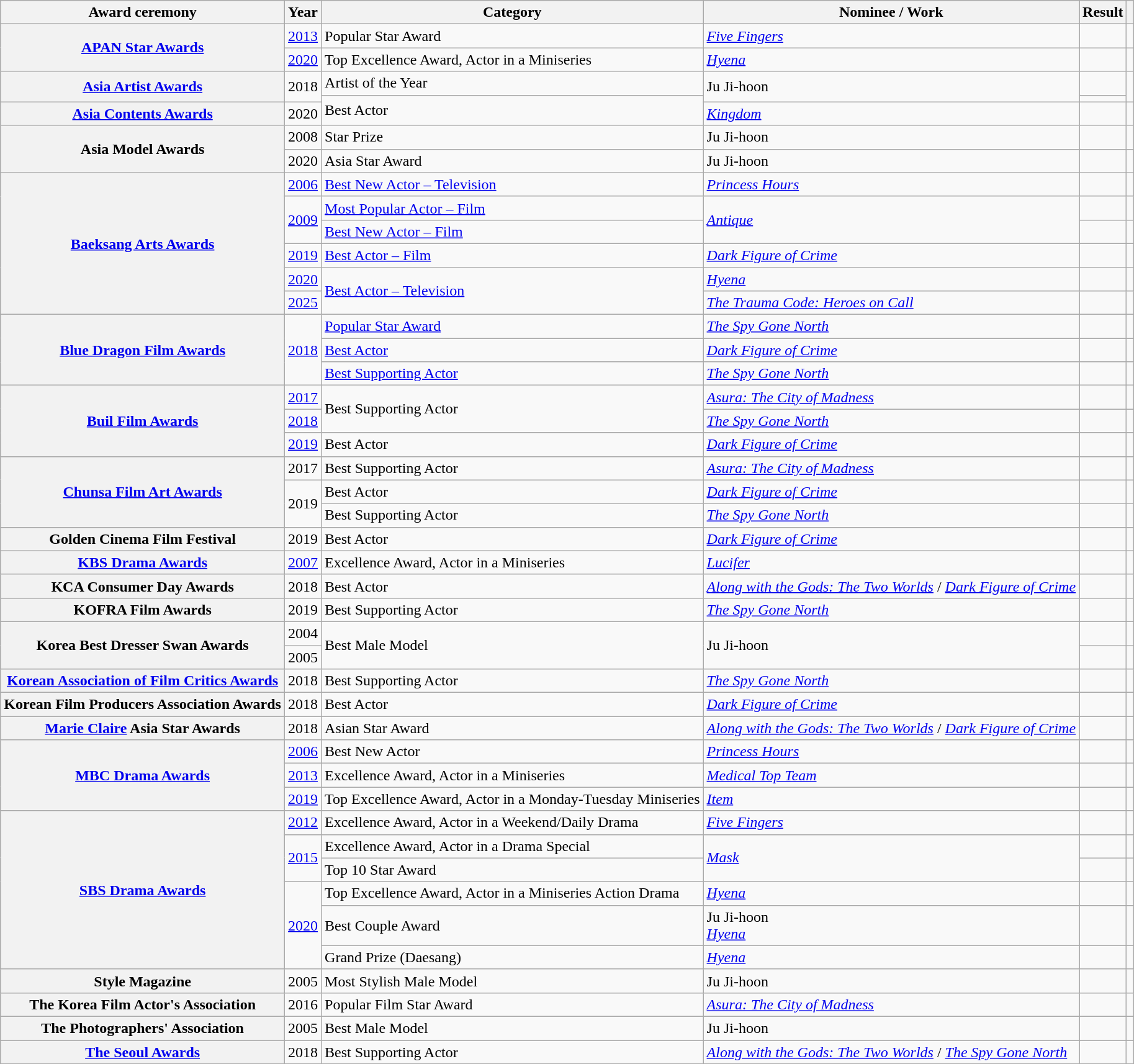<table class="wikitable plainrowheaders sortable">
<tr>
<th scope="col">Award ceremony</th>
<th scope="col">Year</th>
<th scope="col">Category</th>
<th scope="col">Nominee / Work</th>
<th scope="col">Result</th>
<th scope="col" class="unsortable"></th>
</tr>
<tr>
<th scope="row" rowspan="2"><a href='#'>APAN Star Awards</a></th>
<td style="text-align:center"><a href='#'>2013</a></td>
<td>Popular Star Award</td>
<td><em><a href='#'>Five Fingers</a></em></td>
<td></td>
<td style="text-align:center"></td>
</tr>
<tr>
<td style="text-align:center"><a href='#'>2020</a></td>
<td>Top Excellence Award, Actor in a Miniseries</td>
<td><em><a href='#'>Hyena</a></em></td>
<td></td>
<td style="text-align:center"></td>
</tr>
<tr>
<th scope="row" rowspan="2"><a href='#'>Asia Artist Awards</a></th>
<td style="text-align:center" rowspan="2">2018</td>
<td>Artist of the Year</td>
<td rowspan="2">Ju Ji-hoon</td>
<td></td>
<td style="text-align:center" rowspan="2"></td>
</tr>
<tr>
<td rowspan="2">Best Actor</td>
<td></td>
</tr>
<tr>
<th scope="row"><a href='#'>Asia Contents Awards</a></th>
<td style="text-align:center">2020</td>
<td><em><a href='#'>Kingdom</a></em></td>
<td></td>
<td style="text-align:center"></td>
</tr>
<tr>
<th scope="row" rowspan="2">Asia Model Awards</th>
<td style="text-align:center">2008</td>
<td>Star Prize</td>
<td>Ju Ji-hoon</td>
<td></td>
<td style="text-align:center"></td>
</tr>
<tr>
<td style="text-align:center">2020</td>
<td>Asia Star Award</td>
<td>Ju Ji-hoon</td>
<td></td>
<td style="text-align:center"></td>
</tr>
<tr>
<th scope="row" rowspan="6"><a href='#'>Baeksang Arts Awards</a></th>
<td style="text-align:center"><a href='#'>2006</a></td>
<td><a href='#'>Best New Actor – Television</a></td>
<td><em><a href='#'>Princess Hours</a></em></td>
<td></td>
<td></td>
</tr>
<tr>
<td style="text-align:center" rowspan="2"><a href='#'>2009</a></td>
<td><a href='#'>Most Popular Actor – Film</a></td>
<td rowspan="2"><em><a href='#'>Antique</a></em></td>
<td></td>
<td style="text-align:center"></td>
</tr>
<tr>
<td><a href='#'>Best New Actor – Film</a></td>
<td></td>
<td></td>
</tr>
<tr>
<td style="text-align:center"><a href='#'>2019</a></td>
<td><a href='#'>Best Actor – Film</a></td>
<td><em><a href='#'>Dark Figure of Crime</a></em></td>
<td></td>
<td style="text-align:center"></td>
</tr>
<tr>
<td style="text-align:center"><a href='#'>2020</a></td>
<td rowspan="2"><a href='#'>Best Actor – Television</a></td>
<td><em><a href='#'>Hyena</a></em></td>
<td></td>
<td style="text-align:center"></td>
</tr>
<tr>
<td style="text-align:center"><a href='#'>2025</a></td>
<td><em><a href='#'>The Trauma Code: Heroes on Call</a></em></td>
<td></td>
<td style="text-align:center"></td>
</tr>
<tr>
<th scope="row" rowspan="3"><a href='#'>Blue Dragon Film Awards</a></th>
<td style="text-align:center" rowspan="3"><a href='#'>2018</a></td>
<td><a href='#'>Popular Star Award</a></td>
<td><em><a href='#'>The Spy Gone North</a></em></td>
<td></td>
<td style="text-align:center"></td>
</tr>
<tr>
<td><a href='#'>Best Actor</a></td>
<td><em><a href='#'>Dark Figure of Crime</a></em></td>
<td></td>
<td style="text-align:center"></td>
</tr>
<tr>
<td><a href='#'>Best Supporting Actor</a></td>
<td><em><a href='#'>The Spy Gone North</a></em></td>
<td></td>
<td></td>
</tr>
<tr>
<th scope="row" rowspan="3"><a href='#'>Buil Film Awards</a></th>
<td style="text-align:center"><a href='#'>2017</a></td>
<td rowspan="2">Best Supporting Actor</td>
<td><em><a href='#'>Asura: The City of Madness</a></em></td>
<td></td>
<td></td>
</tr>
<tr>
<td style="text-align:center"><a href='#'>2018</a></td>
<td><em><a href='#'>The Spy Gone North</a></em></td>
<td></td>
<td style="text-align:center"></td>
</tr>
<tr>
<td style="text-align:center"><a href='#'>2019</a></td>
<td>Best Actor</td>
<td><em><a href='#'>Dark Figure of Crime</a></em></td>
<td></td>
<td style="text-align:center"></td>
</tr>
<tr>
<th scope="row" rowspan="3"><a href='#'>Chunsa Film Art Awards</a></th>
<td style="text-align:center">2017</td>
<td>Best Supporting Actor</td>
<td><em><a href='#'>Asura: The City of Madness</a></em></td>
<td></td>
<td></td>
</tr>
<tr>
<td style="text-align:center" rowspan="2">2019</td>
<td>Best Actor</td>
<td><em><a href='#'>Dark Figure of Crime</a></em></td>
<td></td>
<td style="text-align:center"></td>
</tr>
<tr>
<td>Best Supporting Actor</td>
<td><em><a href='#'>The Spy Gone North</a></em></td>
<td></td>
<td style="text-align:center"></td>
</tr>
<tr>
<th scope="row">Golden Cinema Film Festival</th>
<td style="text-align:center">2019</td>
<td>Best Actor</td>
<td><em><a href='#'>Dark Figure of Crime</a></em></td>
<td></td>
<td style="text-align:center"></td>
</tr>
<tr>
<th scope="row"><a href='#'>KBS Drama Awards</a></th>
<td style="text-align:center"><a href='#'>2007</a></td>
<td>Excellence Award, Actor in a Miniseries</td>
<td><em><a href='#'>Lucifer</a></em></td>
<td></td>
<td></td>
</tr>
<tr>
<th scope="row">KCA Consumer Day Awards</th>
<td style="text-align:center">2018</td>
<td>Best Actor</td>
<td><em><a href='#'>Along with the Gods: The Two Worlds</a></em> / <em><a href='#'>Dark Figure of Crime</a></em></td>
<td></td>
<td style="text-align:center"></td>
</tr>
<tr>
<th scope="row">KOFRA Film Awards</th>
<td style="text-align:center">2019</td>
<td>Best Supporting Actor</td>
<td><em><a href='#'>The Spy Gone North</a></em></td>
<td></td>
<td style="text-align:center"></td>
</tr>
<tr>
<th scope="row" rowspan="2">Korea Best Dresser Swan Awards</th>
<td style="text-align:center">2004</td>
<td rowspan="2">Best Male Model</td>
<td rowspan="2">Ju Ji-hoon</td>
<td></td>
<td style="text-align:center"></td>
</tr>
<tr>
<td style="text-align:center">2005</td>
<td></td>
<td></td>
</tr>
<tr>
<th scope="row"><a href='#'>Korean Association of Film Critics Awards</a></th>
<td style="text-align:center">2018</td>
<td>Best Supporting Actor</td>
<td><em><a href='#'>The Spy Gone North</a></em></td>
<td></td>
<td style="text-align:center"></td>
</tr>
<tr>
<th scope="row">Korean Film Producers Association Awards</th>
<td style="text-align:center">2018</td>
<td>Best Actor</td>
<td><em><a href='#'>Dark Figure of Crime</a></em></td>
<td></td>
<td style="text-align:center"></td>
</tr>
<tr>
<th scope="row"><a href='#'>Marie Claire</a> Asia Star Awards</th>
<td style="text-align:center">2018</td>
<td>Asian Star Award</td>
<td><em><a href='#'>Along with the Gods: The Two Worlds</a></em> / <em><a href='#'>Dark Figure of Crime</a></em></td>
<td></td>
<td style="text-align:center"></td>
</tr>
<tr>
<th scope="row" rowspan="3"><a href='#'>MBC Drama Awards</a></th>
<td style="text-align:center"><a href='#'>2006</a></td>
<td>Best New Actor</td>
<td><em><a href='#'>Princess Hours</a></em></td>
<td></td>
<td style="text-align:center"></td>
</tr>
<tr>
<td style="text-align:center"><a href='#'>2013</a></td>
<td>Excellence Award, Actor in a Miniseries</td>
<td><em><a href='#'>Medical Top Team</a></em></td>
<td></td>
<td></td>
</tr>
<tr>
<td style="text-align:center"><a href='#'>2019</a></td>
<td>Top Excellence Award, Actor in a Monday-Tuesday Miniseries</td>
<td><em><a href='#'>Item</a></em></td>
<td></td>
<td></td>
</tr>
<tr>
<th scope="row" rowspan="6"><a href='#'>SBS Drama Awards</a></th>
<td style="text-align:center"><a href='#'>2012</a></td>
<td>Excellence Award, Actor in a Weekend/Daily Drama</td>
<td><em><a href='#'>Five Fingers</a></em></td>
<td></td>
<td></td>
</tr>
<tr>
<td style="text-align:center" rowspan="2"><a href='#'>2015</a></td>
<td>Excellence Award, Actor in a Drama Special</td>
<td rowspan="2"><em><a href='#'>Mask</a></em></td>
<td></td>
<td style="text-align:center"></td>
</tr>
<tr>
<td>Top 10 Star Award</td>
<td></td>
<td style="text-align:center"></td>
</tr>
<tr>
<td style="text-align:center" rowspan="3"><a href='#'>2020</a></td>
<td>Top Excellence Award, Actor in a Miniseries Action Drama</td>
<td><em><a href='#'>Hyena</a></em></td>
<td></td>
<td style="text-align:center"></td>
</tr>
<tr>
<td>Best Couple Award</td>
<td>Ju Ji-hoon <br><em><a href='#'>Hyena</a></em></td>
<td></td>
<td style="text-align:center"></td>
</tr>
<tr>
<td>Grand Prize (Daesang)</td>
<td><em><a href='#'>Hyena</a></em></td>
<td></td>
<td style="text-align:center"></td>
</tr>
<tr>
<th scope="row">Style Magazine</th>
<td style="text-align:center">2005</td>
<td>Most Stylish Male Model</td>
<td>Ju Ji-hoon</td>
<td></td>
<td></td>
</tr>
<tr>
<th scope="row">The Korea Film Actor's Association</th>
<td style="text-align:center">2016</td>
<td>Popular Film Star Award</td>
<td><em><a href='#'>Asura: The City of Madness</a></em></td>
<td></td>
<td style="text-align:center"></td>
</tr>
<tr>
<th scope="row">The Photographers' Association</th>
<td style="text-align:center">2005</td>
<td>Best Male Model</td>
<td>Ju Ji-hoon</td>
<td></td>
<td style="text-align:center"></td>
</tr>
<tr>
<th scope="row"><a href='#'>The Seoul Awards</a></th>
<td style="text-align:center">2018</td>
<td>Best Supporting Actor</td>
<td><em><a href='#'>Along with the Gods: The Two Worlds</a></em> / <em><a href='#'>The Spy Gone North</a></em></td>
<td></td>
<td style="text-align:center"></td>
</tr>
<tr>
</tr>
</table>
